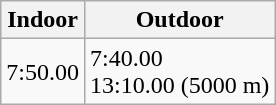<table class="wikitable" border="1" align="upright">
<tr>
<th>Indoor</th>
<th>Outdoor</th>
</tr>
<tr>
<td>7:50.00</td>
<td>7:40.00<br>13:10.00 (5000 m)</td>
</tr>
</table>
